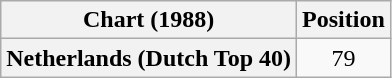<table class="wikitable plainrowheaders">
<tr>
<th>Chart (1988)</th>
<th>Position</th>
</tr>
<tr>
<th scope="row">Netherlands (Dutch Top 40)</th>
<td align="center">79</td>
</tr>
</table>
